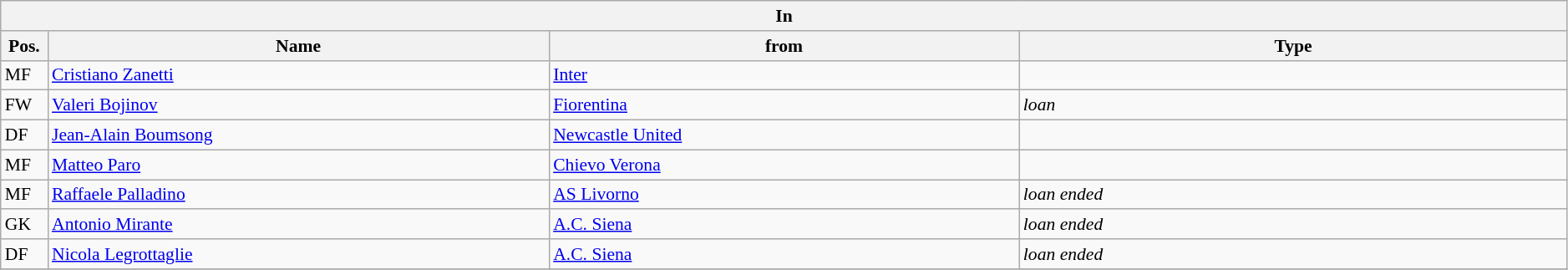<table class="wikitable" style="font-size:90%;width:99%;">
<tr>
<th colspan="4">In</th>
</tr>
<tr>
<th width=3%>Pos.</th>
<th width=32%>Name</th>
<th width=30%>from</th>
<th width=35%>Type</th>
</tr>
<tr>
<td>MF</td>
<td><a href='#'>Cristiano Zanetti</a></td>
<td><a href='#'>Inter</a></td>
<td></td>
</tr>
<tr>
<td>FW</td>
<td><a href='#'>Valeri Bojinov</a></td>
<td><a href='#'>Fiorentina</a></td>
<td><em>loan</em></td>
</tr>
<tr>
<td>DF</td>
<td><a href='#'>Jean-Alain Boumsong</a></td>
<td><a href='#'>Newcastle United</a></td>
<td></td>
</tr>
<tr>
<td>MF</td>
<td><a href='#'>Matteo Paro</a></td>
<td><a href='#'>Chievo Verona</a></td>
<td></td>
</tr>
<tr>
<td>MF</td>
<td><a href='#'>Raffaele Palladino</a></td>
<td><a href='#'>AS Livorno</a></td>
<td><em>loan ended</em></td>
</tr>
<tr>
<td>GK</td>
<td><a href='#'>Antonio Mirante</a></td>
<td><a href='#'>A.C. Siena</a></td>
<td><em>loan ended</em></td>
</tr>
<tr>
<td>DF</td>
<td><a href='#'>Nicola Legrottaglie</a></td>
<td><a href='#'>A.C. Siena</a></td>
<td><em>loan ended</em></td>
</tr>
<tr>
</tr>
</table>
